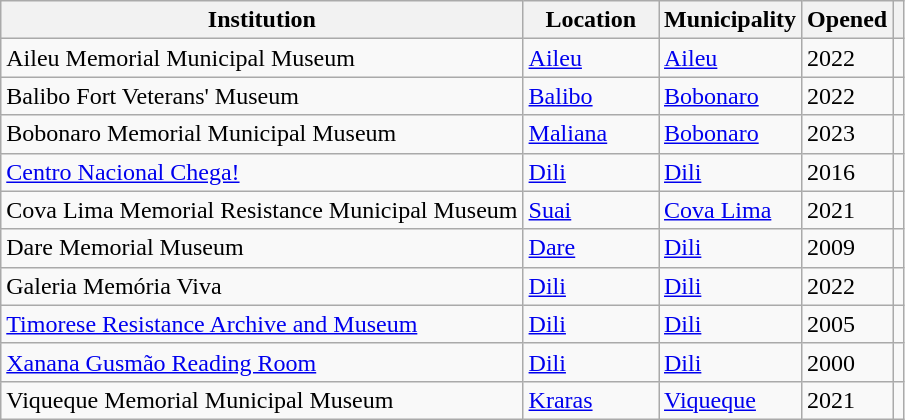<table class="wikitable sortable plainrowheaders">
<tr>
<th scope="col">Institution</th>
<th scope="col" style="width: 15%">Location</th>
<th>Municipality</th>
<th scope="col">Opened</th>
<th scope="col" class="unsortable"></th>
</tr>
<tr>
<td>Aileu Memorial Municipal Museum</td>
<td><a href='#'>Aileu</a></td>
<td><a href='#'>Aileu</a></td>
<td>2022</td>
<td></td>
</tr>
<tr>
<td>Balibo Fort Veterans' Museum</td>
<td><a href='#'>Balibo</a></td>
<td><a href='#'>Bobonaro</a></td>
<td>2022</td>
<td></td>
</tr>
<tr>
<td>Bobonaro Memorial Municipal Museum</td>
<td><a href='#'>Maliana</a></td>
<td><a href='#'>Bobonaro</a></td>
<td>2023</td>
<td></td>
</tr>
<tr>
<td><a href='#'>Centro Nacional Chega!</a></td>
<td><a href='#'>Dili</a></td>
<td><a href='#'>Dili</a></td>
<td>2016</td>
<td></td>
</tr>
<tr>
<td>Cova Lima Memorial Resistance Municipal Museum</td>
<td><a href='#'>Suai</a></td>
<td><a href='#'>Cova Lima</a></td>
<td>2021</td>
<td></td>
</tr>
<tr>
<td>Dare Memorial Museum</td>
<td><a href='#'>Dare</a></td>
<td><a href='#'>Dili</a></td>
<td>2009</td>
<td></td>
</tr>
<tr>
<td>Galeria Memória Viva</td>
<td><a href='#'>Dili</a></td>
<td><a href='#'>Dili</a></td>
<td>2022</td>
<td></td>
</tr>
<tr>
<td><a href='#'>Timorese Resistance Archive and Museum</a></td>
<td><a href='#'>Dili</a></td>
<td><a href='#'>Dili</a></td>
<td>2005</td>
<td></td>
</tr>
<tr>
<td><a href='#'>Xanana Gusmão Reading Room</a></td>
<td><a href='#'>Dili</a></td>
<td><a href='#'>Dili</a></td>
<td>2000</td>
<td></td>
</tr>
<tr>
<td>Viqueque Memorial Municipal Museum</td>
<td><a href='#'>Kraras</a></td>
<td><a href='#'>Viqueque</a></td>
<td>2021</td>
<td></td>
</tr>
</table>
